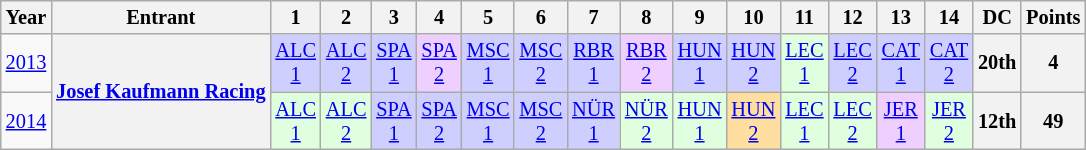<table class="wikitable" style="text-align:center; font-size:85%">
<tr>
<th>Year</th>
<th>Entrant</th>
<th>1</th>
<th>2</th>
<th>3</th>
<th>4</th>
<th>5</th>
<th>6</th>
<th>7</th>
<th>8</th>
<th>9</th>
<th>10</th>
<th>11</th>
<th>12</th>
<th>13</th>
<th>14</th>
<th>DC</th>
<th>Points</th>
</tr>
<tr>
<td><a href='#'>2013</a></td>
<th rowspan="2"><a href='#'>Josef Kaufmann Racing</a></th>
<td style="background:#cfcfff;"><a href='#'>ALC<br>1</a><br></td>
<td style="background:#cfcfff;"><a href='#'>ALC<br>2</a><br></td>
<td style="background:#cfcfff;"><a href='#'>SPA<br>1</a><br></td>
<td style="background:#efcfff;"><a href='#'>SPA<br>2</a><br></td>
<td style="background:#cfcfff;"><a href='#'>MSC<br>1</a><br></td>
<td style="background:#cfcfff;"><a href='#'>MSC<br>2</a><br></td>
<td style="background:#cfcfff;"><a href='#'>RBR<br>1</a><br></td>
<td style="background:#efcfff;"><a href='#'>RBR<br>2</a><br></td>
<td style="background:#cfcfff;"><a href='#'>HUN<br>1</a><br></td>
<td style="background:#cfcfff;"><a href='#'>HUN<br>2</a><br></td>
<td style="background:#dfffdf;"><a href='#'>LEC<br>1</a><br></td>
<td style="background:#cfcfff;"><a href='#'>LEC<br>2</a><br></td>
<td style="background:#cfcfff;"><a href='#'>CAT<br>1</a><br></td>
<td style="background:#cfcfff;"><a href='#'>CAT<br>2</a><br></td>
<th>20th</th>
<th>4</th>
</tr>
<tr>
<td><a href='#'>2014</a></td>
<td style="background:#dfffdf;"><a href='#'>ALC<br>1</a><br></td>
<td style="background:#dfffdf;"><a href='#'>ALC<br>2</a><br></td>
<td style="background:#cfcfff;"><a href='#'>SPA<br>1</a><br></td>
<td style="background:#cfcfff;"><a href='#'>SPA<br>2</a><br></td>
<td style="background:#cfcfff;"><a href='#'>MSC<br>1</a><br></td>
<td style="background:#cfcfff;"><a href='#'>MSC<br>2</a><br></td>
<td style="background:#cfcfff;"><a href='#'>NÜR<br>1</a><br></td>
<td style="background:#dfffdf;"><a href='#'>NÜR<br>2</a><br></td>
<td style="background:#dfffdf;"><a href='#'>HUN<br>1</a><br></td>
<td style="background:#ffdf9f;"><a href='#'>HUN<br>2</a><br></td>
<td style="background:#dfffdf;"><a href='#'>LEC<br>1</a><br></td>
<td style="background:#dfffdf;"><a href='#'>LEC<br>2</a><br></td>
<td style="background:#efcfff;"><a href='#'>JER<br>1</a><br></td>
<td style="background:#dfffdf;"><a href='#'>JER<br>2</a><br></td>
<th>12th</th>
<th>49</th>
</tr>
</table>
